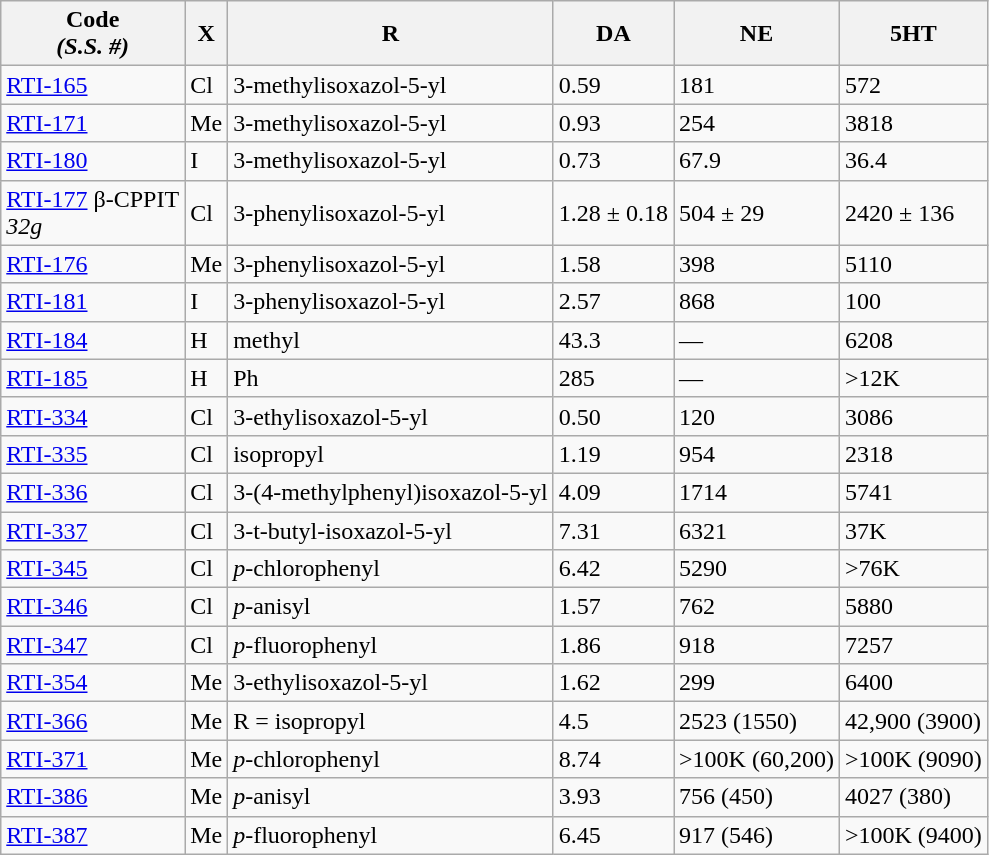<table class="wikitable sortable">
<tr>
<th>Code<br><em>(S.S. #)</em></th>
<th>X</th>
<th>R</th>
<th>DA</th>
<th>NE</th>
<th>5HT</th>
</tr>
<tr>
<td><a href='#'>RTI-165</a></td>
<td>Cl</td>
<td>3-methylisoxazol-5-yl</td>
<td>0.59</td>
<td>181</td>
<td>572</td>
</tr>
<tr>
<td><a href='#'>RTI-171</a></td>
<td>Me</td>
<td>3-methylisoxazol-5-yl</td>
<td>0.93</td>
<td>254</td>
<td>3818</td>
</tr>
<tr>
<td><a href='#'>RTI-180</a></td>
<td>I</td>
<td>3-methylisoxazol-5-yl</td>
<td>0.73</td>
<td>67.9</td>
<td>36.4</td>
</tr>
<tr>
<td><a href='#'>RTI-177</a> β-CPPIT<br><em>32g</em></td>
<td>Cl</td>
<td>3-phenylisoxazol-5-yl</td>
<td>1.28 ± 0.18</td>
<td>504 ± 29</td>
<td>2420 ± 136</td>
</tr>
<tr>
<td><a href='#'>RTI-176</a></td>
<td>Me</td>
<td>3-phenylisoxazol-5-yl</td>
<td>1.58</td>
<td>398</td>
<td>5110</td>
</tr>
<tr>
<td><a href='#'>RTI-181</a></td>
<td>I</td>
<td>3-phenylisoxazol-5-yl</td>
<td>2.57</td>
<td>868</td>
<td>100</td>
</tr>
<tr>
<td><a href='#'>RTI-184</a></td>
<td>H</td>
<td>methyl</td>
<td>43.3</td>
<td>—</td>
<td>6208</td>
</tr>
<tr>
<td><a href='#'>RTI-185</a></td>
<td>H</td>
<td>Ph</td>
<td>285</td>
<td>—</td>
<td>>12K</td>
</tr>
<tr>
<td><a href='#'>RTI-334</a></td>
<td>Cl</td>
<td>3-ethylisoxazol-5-yl</td>
<td>0.50</td>
<td>120</td>
<td>3086</td>
</tr>
<tr>
<td><a href='#'>RTI-335</a></td>
<td>Cl</td>
<td>isopropyl</td>
<td>1.19</td>
<td>954</td>
<td>2318</td>
</tr>
<tr>
<td><a href='#'>RTI-336</a></td>
<td>Cl</td>
<td>3-(4-methylphenyl)isoxazol-5-yl</td>
<td>4.09</td>
<td>1714</td>
<td>5741</td>
</tr>
<tr>
<td><a href='#'>RTI-337</a></td>
<td>Cl</td>
<td>3-t-butyl-isoxazol-5-yl</td>
<td>7.31</td>
<td>6321</td>
<td>37K</td>
</tr>
<tr>
<td><a href='#'>RTI-345</a></td>
<td>Cl</td>
<td><em>p</em>-chlorophenyl</td>
<td>6.42</td>
<td>5290</td>
<td>>76K</td>
</tr>
<tr>
<td><a href='#'>RTI-346</a></td>
<td>Cl</td>
<td><em>p</em>-anisyl</td>
<td>1.57</td>
<td>762</td>
<td>5880</td>
</tr>
<tr>
<td><a href='#'>RTI-347</a></td>
<td>Cl</td>
<td><em>p</em>-fluorophenyl</td>
<td>1.86</td>
<td>918</td>
<td>7257</td>
</tr>
<tr>
<td><a href='#'>RTI-354</a></td>
<td>Me</td>
<td>3-ethylisoxazol-5-yl</td>
<td>1.62</td>
<td>299</td>
<td>6400</td>
</tr>
<tr>
<td><a href='#'>RTI-366</a></td>
<td>Me</td>
<td>R = isopropyl</td>
<td>4.5</td>
<td>2523 (1550)</td>
<td>42,900 (3900)</td>
</tr>
<tr>
<td><a href='#'>RTI-371</a></td>
<td>Me</td>
<td><em>p</em>-chlorophenyl</td>
<td>8.74</td>
<td>>100K (60,200)</td>
<td>>100K (9090)</td>
</tr>
<tr>
<td><a href='#'>RTI-386</a></td>
<td>Me</td>
<td><em>p</em>-anisyl</td>
<td>3.93</td>
<td>756 (450)</td>
<td>4027 (380)</td>
</tr>
<tr>
<td><a href='#'>RTI-387</a></td>
<td>Me</td>
<td><em>p</em>-fluorophenyl</td>
<td>6.45</td>
<td>917 (546)</td>
<td>>100K (9400)</td>
</tr>
</table>
